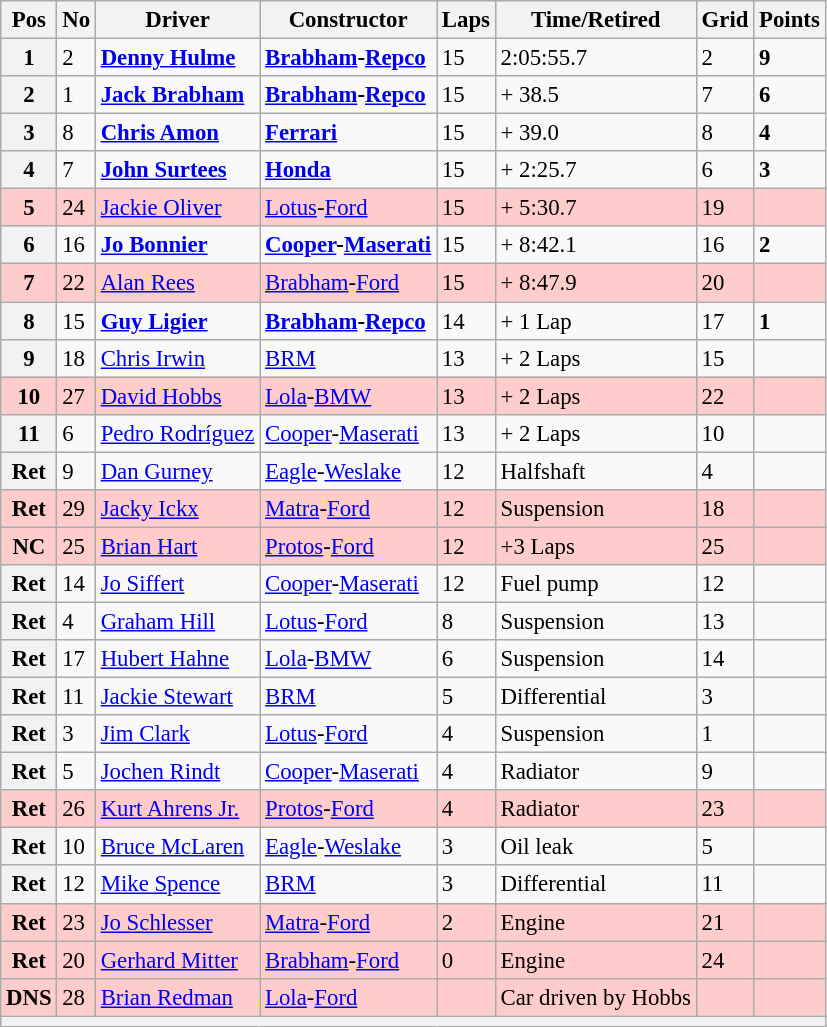<table class="wikitable" style="font-size: 95%;">
<tr>
<th>Pos</th>
<th>No</th>
<th>Driver</th>
<th>Constructor</th>
<th>Laps</th>
<th>Time/Retired</th>
<th>Grid</th>
<th>Points</th>
</tr>
<tr>
<th>1</th>
<td>2</td>
<td> <strong><a href='#'>Denny Hulme</a></strong></td>
<td><strong><a href='#'>Brabham</a>-<a href='#'>Repco</a></strong></td>
<td>15</td>
<td>2:05:55.7</td>
<td>2</td>
<td><strong>9</strong></td>
</tr>
<tr>
<th>2</th>
<td>1</td>
<td> <strong><a href='#'>Jack Brabham</a></strong></td>
<td><strong><a href='#'>Brabham</a>-<a href='#'>Repco</a></strong></td>
<td>15</td>
<td>+ 38.5</td>
<td>7</td>
<td><strong>6</strong></td>
</tr>
<tr>
<th>3</th>
<td>8</td>
<td> <strong><a href='#'>Chris Amon</a></strong></td>
<td><strong><a href='#'>Ferrari</a></strong></td>
<td>15</td>
<td>+ 39.0</td>
<td>8</td>
<td><strong>4</strong></td>
</tr>
<tr>
<th>4</th>
<td>7</td>
<td> <strong><a href='#'>John Surtees</a></strong></td>
<td><strong><a href='#'>Honda</a></strong></td>
<td>15</td>
<td>+ 2:25.7</td>
<td>6</td>
<td><strong>3</strong></td>
</tr>
<tr style="background:#fcc;">
<td style="text-align:center;"><strong>5</strong></td>
<td>24</td>
<td> <a href='#'>Jackie Oliver</a></td>
<td><a href='#'>Lotus</a>-<a href='#'>Ford</a></td>
<td>15</td>
<td>+ 5:30.7</td>
<td>19</td>
<td></td>
</tr>
<tr>
<th>6</th>
<td>16</td>
<td> <strong><a href='#'>Jo Bonnier</a></strong></td>
<td><strong><a href='#'>Cooper</a>-<a href='#'>Maserati</a></strong></td>
<td>15</td>
<td>+ 8:42.1</td>
<td>16</td>
<td><strong>2</strong></td>
</tr>
<tr style="background:#fcc;">
<td style="text-align:center;"><strong>7</strong></td>
<td>22</td>
<td> <a href='#'>Alan Rees</a></td>
<td><a href='#'>Brabham</a>-<a href='#'>Ford</a></td>
<td>15</td>
<td>+ 8:47.9</td>
<td>20</td>
<td></td>
</tr>
<tr>
<th>8</th>
<td>15</td>
<td> <strong><a href='#'>Guy Ligier</a></strong></td>
<td><strong><a href='#'>Brabham</a>-<a href='#'>Repco</a></strong></td>
<td>14</td>
<td>+ 1 Lap</td>
<td>17</td>
<td><strong>1</strong></td>
</tr>
<tr>
<th>9</th>
<td>18</td>
<td> <a href='#'>Chris Irwin</a></td>
<td><a href='#'>BRM</a></td>
<td>13</td>
<td>+ 2 Laps</td>
<td>15</td>
<td> </td>
</tr>
<tr style="background:#fcc;">
<td style="text-align:center;"><strong>10</strong></td>
<td>27</td>
<td> <a href='#'>David Hobbs</a></td>
<td><a href='#'>Lola</a>-<a href='#'>BMW</a></td>
<td>13</td>
<td>+ 2 Laps</td>
<td>22</td>
<td></td>
</tr>
<tr>
<th>11</th>
<td>6</td>
<td> <a href='#'>Pedro Rodríguez</a></td>
<td><a href='#'>Cooper</a>-<a href='#'>Maserati</a></td>
<td>13</td>
<td>+ 2 Laps</td>
<td>10</td>
<td> </td>
</tr>
<tr>
<th>Ret</th>
<td>9</td>
<td> <a href='#'>Dan Gurney</a></td>
<td><a href='#'>Eagle</a>-<a href='#'>Weslake</a></td>
<td>12</td>
<td>Halfshaft</td>
<td>4</td>
<td> </td>
</tr>
<tr style="background:#fcc;">
<td style="text-align:center;"><strong>Ret</strong></td>
<td>29</td>
<td> <a href='#'>Jacky Ickx</a></td>
<td><a href='#'>Matra</a>-<a href='#'>Ford</a></td>
<td>12</td>
<td>Suspension</td>
<td>18</td>
<td></td>
</tr>
<tr style="background:#fcc;">
<td style="text-align:center;"><strong>NC</strong></td>
<td>25</td>
<td> <a href='#'>Brian Hart</a></td>
<td><a href='#'>Protos</a>-<a href='#'>Ford</a></td>
<td>12</td>
<td>+3 Laps</td>
<td>25</td>
<td></td>
</tr>
<tr>
<th>Ret</th>
<td>14</td>
<td> <a href='#'>Jo Siffert</a></td>
<td><a href='#'>Cooper</a>-<a href='#'>Maserati</a></td>
<td>12</td>
<td>Fuel pump</td>
<td>12</td>
<td> </td>
</tr>
<tr>
<th>Ret</th>
<td>4</td>
<td> <a href='#'>Graham Hill</a></td>
<td><a href='#'>Lotus</a>-<a href='#'>Ford</a></td>
<td>8</td>
<td>Suspension</td>
<td>13</td>
<td> </td>
</tr>
<tr>
<th>Ret</th>
<td>17</td>
<td> <a href='#'>Hubert Hahne</a></td>
<td><a href='#'>Lola</a>-<a href='#'>BMW</a></td>
<td>6</td>
<td>Suspension</td>
<td>14</td>
<td> </td>
</tr>
<tr>
<th>Ret</th>
<td>11</td>
<td> <a href='#'>Jackie Stewart</a></td>
<td><a href='#'>BRM</a></td>
<td>5</td>
<td>Differential</td>
<td>3</td>
<td> </td>
</tr>
<tr>
<th>Ret</th>
<td>3</td>
<td> <a href='#'>Jim Clark</a></td>
<td><a href='#'>Lotus</a>-<a href='#'>Ford</a></td>
<td>4</td>
<td>Suspension</td>
<td>1</td>
<td> </td>
</tr>
<tr>
<th>Ret</th>
<td>5</td>
<td> <a href='#'>Jochen Rindt</a></td>
<td><a href='#'>Cooper</a>-<a href='#'>Maserati</a></td>
<td>4</td>
<td>Radiator</td>
<td>9</td>
<td> </td>
</tr>
<tr style="background:#fcc;">
<td style="text-align:center;"><strong>Ret</strong></td>
<td>26</td>
<td> <a href='#'>Kurt Ahrens Jr.</a></td>
<td><a href='#'>Protos</a>-<a href='#'>Ford</a></td>
<td>4</td>
<td>Radiator</td>
<td>23</td>
<td></td>
</tr>
<tr>
<th>Ret</th>
<td>10</td>
<td> <a href='#'>Bruce McLaren</a></td>
<td><a href='#'>Eagle</a>-<a href='#'>Weslake</a></td>
<td>3</td>
<td>Oil leak</td>
<td>5</td>
<td> </td>
</tr>
<tr>
<th>Ret</th>
<td>12</td>
<td> <a href='#'>Mike Spence</a></td>
<td><a href='#'>BRM</a></td>
<td>3</td>
<td>Differential</td>
<td>11</td>
<td> </td>
</tr>
<tr style="background:#fcc;">
<td style="text-align:center;"><strong>Ret</strong></td>
<td>23</td>
<td> <a href='#'>Jo Schlesser</a></td>
<td><a href='#'>Matra</a>-<a href='#'>Ford</a></td>
<td>2</td>
<td>Engine</td>
<td>21</td>
<td></td>
</tr>
<tr style="background:#fcc;">
<td style="text-align:center;"><strong>Ret</strong></td>
<td>20</td>
<td> <a href='#'>Gerhard Mitter</a></td>
<td><a href='#'>Brabham</a>-<a href='#'>Ford</a></td>
<td>0</td>
<td>Engine</td>
<td>24</td>
<td></td>
</tr>
<tr style="background:#fcc;">
<td style="text-align:center;"><strong>DNS</strong></td>
<td>28</td>
<td> <a href='#'>Brian Redman</a></td>
<td><a href='#'>Lola</a>-<a href='#'>Ford</a></td>
<td></td>
<td>Car driven by Hobbs</td>
<td></td>
<td></td>
</tr>
<tr>
<th colspan="8"></th>
</tr>
</table>
